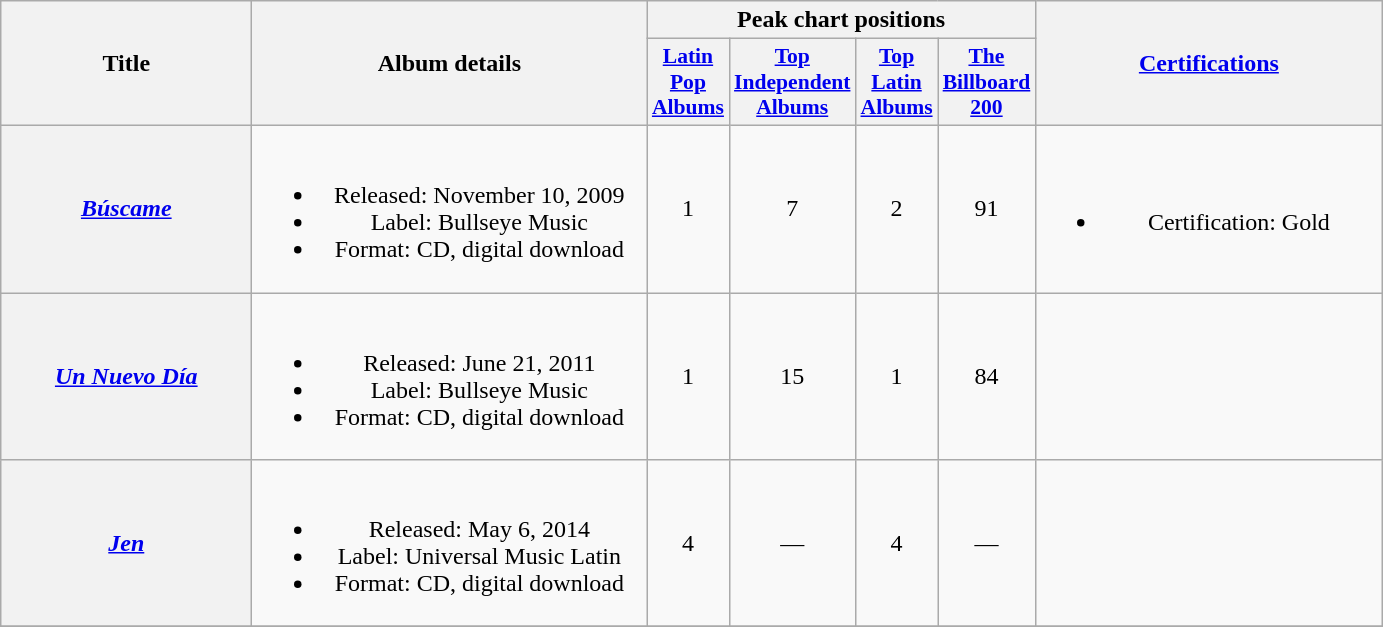<table class="wikitable plainrowheaders" style="text-align:center;" border="1">
<tr>
<th scope="col" rowspan="2" style="width:10em;">Title</th>
<th scope="col" rowspan="2" style="width:16em;">Album details</th>
<th scope="col" colspan="4">Peak chart positions</th>
<th scope="col" rowspan="2" style="width:14em;"><a href='#'>Certifications</a></th>
</tr>
<tr>
<th scope="col" style="width:3em;font-size:90%;"><a href='#'>Latin Pop Albums</a><br></th>
<th scope="col" style="width:3em;font-size:90%;"><a href='#'>Top Independent Albums</a><br></th>
<th scope="col" style="width:3em;font-size:90%;"><a href='#'>Top Latin Albums</a><br></th>
<th scope="col" style="width:3em;font-size:90%;"><a href='#'>The Billboard 200</a><br></th>
</tr>
<tr>
<th scope="row"><em><a href='#'>Búscame</a></em></th>
<td><br><ul><li>Released: November 10, 2009</li><li>Label: Bullseye Music</li><li>Format: CD, digital download</li></ul></td>
<td>1</td>
<td>7</td>
<td>2</td>
<td>91</td>
<td><br><ul><li>Certification: Gold</li></ul></td>
</tr>
<tr>
<th scope="row"><em><a href='#'>Un Nuevo Día</a></em></th>
<td><br><ul><li>Released: June 21, 2011</li><li>Label: Bullseye Music</li><li>Format: CD, digital download</li></ul></td>
<td>1</td>
<td>15</td>
<td>1</td>
<td>84</td>
<td></td>
</tr>
<tr>
<th scope="row"><em><a href='#'>Jen</a></em></th>
<td><br><ul><li>Released: May 6, 2014</li><li>Label: Universal Music Latin</li><li>Format: CD, digital download</li></ul></td>
<td>4</td>
<td>—</td>
<td>4</td>
<td>—</td>
<td></td>
</tr>
<tr>
</tr>
</table>
